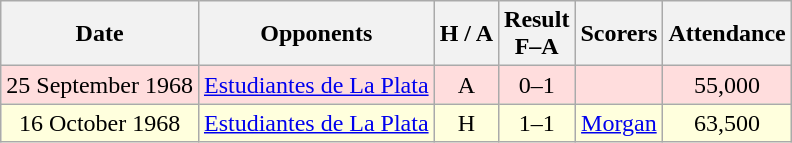<table class="wikitable" style="text-align:center">
<tr>
<th>Date</th>
<th>Opponents</th>
<th>H / A</th>
<th>Result<br>F–A</th>
<th>Scorers</th>
<th>Attendance</th>
</tr>
<tr bgcolor="#ffdddd">
<td>25 September 1968</td>
<td><a href='#'>Estudiantes de La Plata</a></td>
<td>A</td>
<td>0–1</td>
<td></td>
<td>55,000</td>
</tr>
<tr bgcolor="#ffffdd">
<td>16 October 1968</td>
<td><a href='#'>Estudiantes de La Plata</a></td>
<td>H</td>
<td>1–1</td>
<td><a href='#'>Morgan</a></td>
<td>63,500</td>
</tr>
</table>
